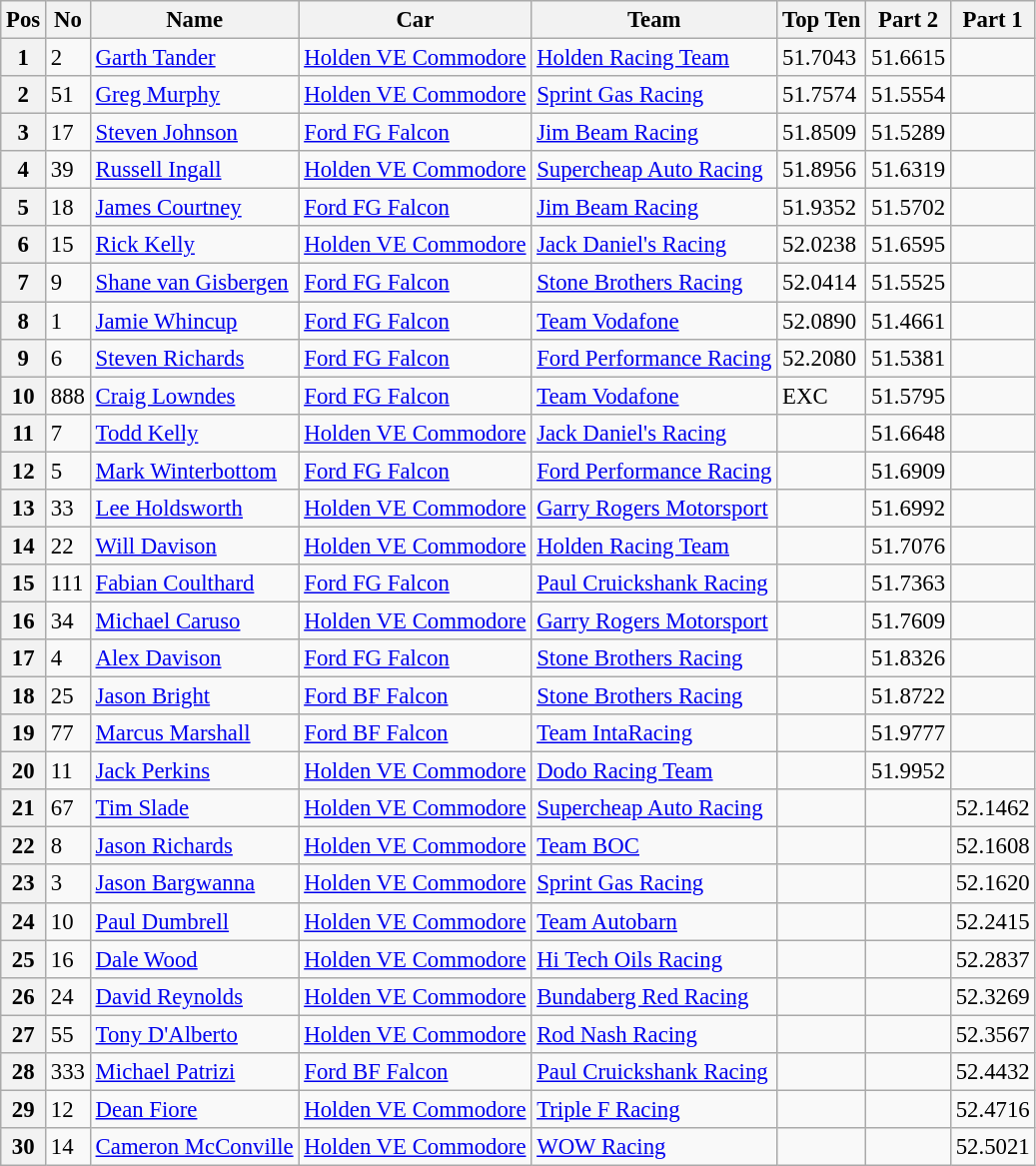<table class="wikitable" style="font-size: 95%;">
<tr>
<th>Pos</th>
<th>No</th>
<th>Name</th>
<th>Car</th>
<th>Team</th>
<th>Top Ten</th>
<th>Part 2</th>
<th>Part 1</th>
</tr>
<tr>
<th>1</th>
<td>2</td>
<td><a href='#'>Garth Tander</a></td>
<td><a href='#'>Holden VE Commodore</a></td>
<td><a href='#'>Holden Racing Team</a></td>
<td>51.7043</td>
<td>51.6615</td>
<td></td>
</tr>
<tr>
<th>2</th>
<td>51</td>
<td><a href='#'>Greg Murphy</a></td>
<td><a href='#'>Holden VE Commodore</a></td>
<td><a href='#'>Sprint Gas Racing</a></td>
<td>51.7574</td>
<td>51.5554</td>
<td></td>
</tr>
<tr>
<th>3</th>
<td>17</td>
<td><a href='#'>Steven Johnson</a></td>
<td><a href='#'>Ford FG Falcon</a></td>
<td><a href='#'>Jim Beam Racing</a></td>
<td>51.8509</td>
<td>51.5289</td>
<td></td>
</tr>
<tr>
<th>4</th>
<td>39</td>
<td><a href='#'>Russell Ingall</a></td>
<td><a href='#'>Holden VE Commodore</a></td>
<td><a href='#'>Supercheap Auto Racing</a></td>
<td>51.8956</td>
<td>51.6319</td>
<td></td>
</tr>
<tr>
<th>5</th>
<td>18</td>
<td><a href='#'>James Courtney</a></td>
<td><a href='#'>Ford FG Falcon</a></td>
<td><a href='#'>Jim Beam Racing</a></td>
<td>51.9352</td>
<td>51.5702</td>
<td></td>
</tr>
<tr>
<th>6</th>
<td>15</td>
<td><a href='#'>Rick Kelly</a></td>
<td><a href='#'>Holden VE Commodore</a></td>
<td><a href='#'>Jack Daniel's Racing</a></td>
<td>52.0238</td>
<td>51.6595</td>
<td></td>
</tr>
<tr>
<th>7</th>
<td>9</td>
<td><a href='#'>Shane van Gisbergen</a></td>
<td><a href='#'>Ford FG Falcon</a></td>
<td><a href='#'>Stone Brothers Racing</a></td>
<td>52.0414</td>
<td>51.5525</td>
<td></td>
</tr>
<tr>
<th>8</th>
<td>1</td>
<td><a href='#'>Jamie Whincup</a></td>
<td><a href='#'>Ford FG Falcon</a></td>
<td><a href='#'>Team Vodafone</a></td>
<td>52.0890</td>
<td>51.4661</td>
<td></td>
</tr>
<tr>
<th>9</th>
<td>6</td>
<td><a href='#'>Steven Richards</a></td>
<td><a href='#'>Ford FG Falcon</a></td>
<td><a href='#'>Ford Performance Racing</a></td>
<td>52.2080</td>
<td>51.5381</td>
<td></td>
</tr>
<tr>
<th>10</th>
<td>888</td>
<td><a href='#'>Craig Lowndes</a></td>
<td><a href='#'>Ford FG Falcon</a></td>
<td><a href='#'>Team Vodafone</a></td>
<td>EXC</td>
<td>51.5795</td>
<td></td>
</tr>
<tr>
<th>11</th>
<td>7</td>
<td><a href='#'>Todd Kelly</a></td>
<td><a href='#'>Holden VE Commodore</a></td>
<td><a href='#'>Jack Daniel's Racing</a></td>
<td></td>
<td>51.6648</td>
<td></td>
</tr>
<tr>
<th>12</th>
<td>5</td>
<td><a href='#'>Mark Winterbottom</a></td>
<td><a href='#'>Ford FG Falcon</a></td>
<td><a href='#'>Ford Performance Racing</a></td>
<td></td>
<td>51.6909</td>
<td></td>
</tr>
<tr>
<th>13</th>
<td>33</td>
<td><a href='#'>Lee Holdsworth</a></td>
<td><a href='#'>Holden VE Commodore</a></td>
<td><a href='#'>Garry Rogers Motorsport</a></td>
<td></td>
<td>51.6992</td>
<td></td>
</tr>
<tr>
<th>14</th>
<td>22</td>
<td><a href='#'>Will Davison</a></td>
<td><a href='#'>Holden VE Commodore</a></td>
<td><a href='#'>Holden Racing Team</a></td>
<td></td>
<td>51.7076</td>
<td></td>
</tr>
<tr>
<th>15</th>
<td>111</td>
<td><a href='#'>Fabian Coulthard</a></td>
<td><a href='#'>Ford FG Falcon</a></td>
<td><a href='#'>Paul Cruickshank Racing</a></td>
<td></td>
<td>51.7363</td>
<td></td>
</tr>
<tr>
<th>16</th>
<td>34</td>
<td><a href='#'>Michael Caruso</a></td>
<td><a href='#'>Holden VE Commodore</a></td>
<td><a href='#'>Garry Rogers Motorsport</a></td>
<td></td>
<td>51.7609</td>
<td></td>
</tr>
<tr>
<th>17</th>
<td>4</td>
<td><a href='#'>Alex Davison</a></td>
<td><a href='#'>Ford FG Falcon</a></td>
<td><a href='#'>Stone Brothers Racing</a></td>
<td></td>
<td>51.8326</td>
<td></td>
</tr>
<tr>
<th>18</th>
<td>25</td>
<td><a href='#'>Jason Bright</a></td>
<td><a href='#'>Ford BF Falcon</a></td>
<td><a href='#'>Stone Brothers Racing</a></td>
<td></td>
<td>51.8722</td>
<td></td>
</tr>
<tr>
<th>19</th>
<td>77</td>
<td><a href='#'>Marcus Marshall</a></td>
<td><a href='#'>Ford BF Falcon</a></td>
<td><a href='#'>Team IntaRacing</a></td>
<td></td>
<td>51.9777</td>
<td></td>
</tr>
<tr>
<th>20</th>
<td>11</td>
<td><a href='#'>Jack Perkins</a></td>
<td><a href='#'>Holden VE Commodore</a></td>
<td><a href='#'>Dodo Racing Team</a></td>
<td></td>
<td>51.9952</td>
<td></td>
</tr>
<tr>
<th>21</th>
<td>67</td>
<td><a href='#'>Tim Slade</a></td>
<td><a href='#'>Holden VE Commodore</a></td>
<td><a href='#'>Supercheap Auto Racing</a></td>
<td></td>
<td></td>
<td>52.1462</td>
</tr>
<tr>
<th>22</th>
<td>8</td>
<td><a href='#'>Jason Richards</a></td>
<td><a href='#'>Holden VE Commodore</a></td>
<td><a href='#'>Team BOC</a></td>
<td></td>
<td></td>
<td>52.1608</td>
</tr>
<tr>
<th>23</th>
<td>3</td>
<td><a href='#'>Jason Bargwanna</a></td>
<td><a href='#'>Holden VE Commodore</a></td>
<td><a href='#'>Sprint Gas Racing</a></td>
<td></td>
<td></td>
<td>52.1620</td>
</tr>
<tr>
<th>24</th>
<td>10</td>
<td><a href='#'>Paul Dumbrell</a></td>
<td><a href='#'>Holden VE Commodore</a></td>
<td><a href='#'>Team Autobarn</a></td>
<td></td>
<td></td>
<td>52.2415</td>
</tr>
<tr>
<th>25</th>
<td>16</td>
<td><a href='#'>Dale Wood</a></td>
<td><a href='#'>Holden VE Commodore</a></td>
<td><a href='#'>Hi Tech Oils Racing</a></td>
<td></td>
<td></td>
<td>52.2837</td>
</tr>
<tr>
<th>26</th>
<td>24</td>
<td><a href='#'>David Reynolds</a></td>
<td><a href='#'>Holden VE Commodore</a></td>
<td><a href='#'>Bundaberg Red Racing</a></td>
<td></td>
<td></td>
<td>52.3269</td>
</tr>
<tr>
<th>27</th>
<td>55</td>
<td><a href='#'>Tony D'Alberto</a></td>
<td><a href='#'>Holden VE Commodore</a></td>
<td><a href='#'>Rod Nash Racing</a></td>
<td></td>
<td></td>
<td>52.3567</td>
</tr>
<tr>
<th>28</th>
<td>333</td>
<td><a href='#'>Michael Patrizi</a></td>
<td><a href='#'>Ford BF Falcon</a></td>
<td><a href='#'>Paul Cruickshank Racing</a></td>
<td></td>
<td></td>
<td>52.4432</td>
</tr>
<tr>
<th>29</th>
<td>12</td>
<td><a href='#'>Dean Fiore</a></td>
<td><a href='#'>Holden VE Commodore</a></td>
<td><a href='#'>Triple F Racing</a></td>
<td></td>
<td></td>
<td>52.4716</td>
</tr>
<tr>
<th>30</th>
<td>14</td>
<td><a href='#'>Cameron McConville</a></td>
<td><a href='#'>Holden VE Commodore</a></td>
<td><a href='#'>WOW Racing</a></td>
<td></td>
<td></td>
<td>52.5021</td>
</tr>
</table>
